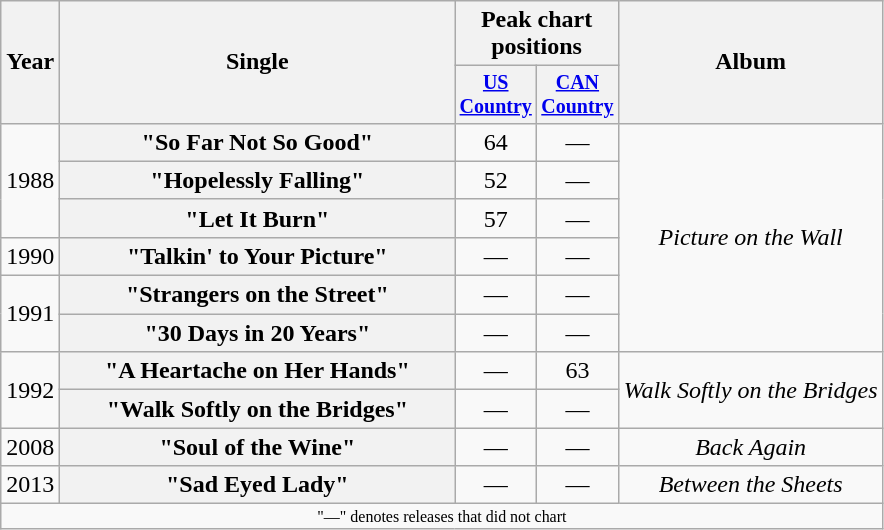<table class="wikitable plainrowheaders" style="text-align:center;">
<tr>
<th rowspan="2">Year</th>
<th rowspan="2" style="width:16em;">Single</th>
<th colspan="2">Peak chart<br>positions</th>
<th rowspan="2">Album</th>
</tr>
<tr style="font-size:smaller;">
<th width="45"><a href='#'>US Country</a><br></th>
<th width="45"><a href='#'>CAN Country</a><br></th>
</tr>
<tr>
<td rowspan="3">1988</td>
<th scope="row">"So Far Not So Good"</th>
<td>64</td>
<td>—</td>
<td rowspan="6"><em>Picture on the Wall</em></td>
</tr>
<tr>
<th scope="row">"Hopelessly Falling"</th>
<td>52</td>
<td>—</td>
</tr>
<tr>
<th scope="row">"Let It Burn"</th>
<td>57</td>
<td>—</td>
</tr>
<tr>
<td>1990</td>
<th scope="row">"Talkin' to Your Picture"</th>
<td>—</td>
<td>—</td>
</tr>
<tr>
<td rowspan="2">1991</td>
<th scope="row">"Strangers on the Street"</th>
<td>—</td>
<td>—</td>
</tr>
<tr>
<th scope="row">"30 Days in 20 Years"</th>
<td>—</td>
<td>—</td>
</tr>
<tr>
<td rowspan="2">1992</td>
<th scope="row">"A Heartache on Her Hands"</th>
<td>—</td>
<td>63</td>
<td rowspan="2"><em>Walk Softly on the Bridges</em></td>
</tr>
<tr>
<th scope="row">"Walk Softly on the Bridges"</th>
<td>—</td>
<td>—</td>
</tr>
<tr>
<td>2008</td>
<th scope="row">"Soul of the Wine"</th>
<td>—</td>
<td>—</td>
<td><em>Back Again</em></td>
</tr>
<tr>
<td>2013</td>
<th scope="row">"Sad Eyed Lady"</th>
<td>—</td>
<td>—</td>
<td><em>Between the Sheets</em></td>
</tr>
<tr>
<td colspan="5" style="font-size:8pt">"—" denotes releases that did not chart</td>
</tr>
</table>
